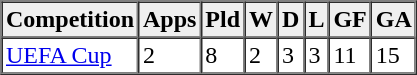<table border="1" cellspacing="0" cellpadding="2">
<tr ---->
<th style="background:#efefef;">Competition</th>
<th style="background:#efefef;">Apps</th>
<th style="background:#efefef;">Pld</th>
<th style="background:#efefef;">W</th>
<th style="background:#efefef;">D</th>
<th style="background:#efefef;">L</th>
<th style="background:#efefef;">GF</th>
<th style="background:#efefef;">GA</th>
</tr>
<tr ---->
<td><a href='#'>UEFA Cup</a></td>
<td>2</td>
<td>8</td>
<td>2</td>
<td>3</td>
<td>3</td>
<td>11</td>
<td>15</td>
</tr>
</table>
